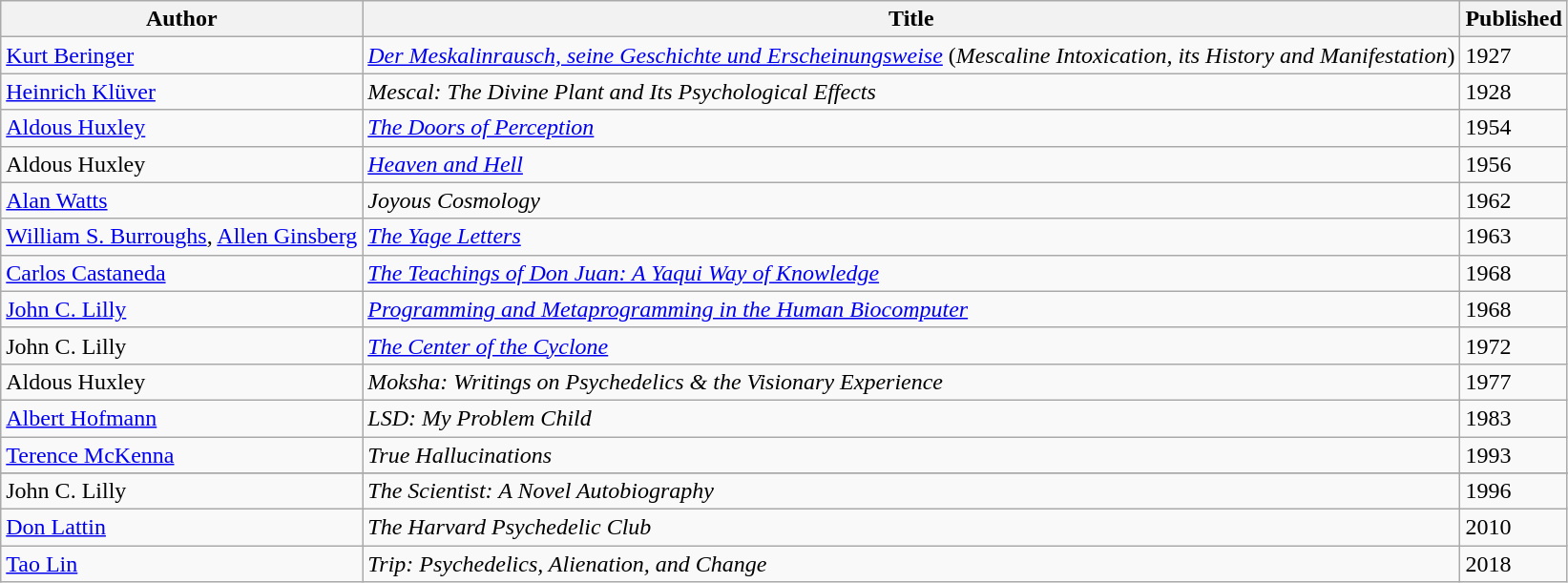<table class="wikitable sortable">
<tr>
<th>Author</th>
<th>Title</th>
<th>Published</th>
</tr>
<tr>
<td><a href='#'>Kurt Beringer</a></td>
<td><em><a href='#'>Der Meskalinrausch, seine Geschichte und Erscheinungsweise</a></em> (<em>Mescaline Intoxication, its History and Manifestation</em>)</td>
<td>1927</td>
</tr>
<tr>
<td><a href='#'>Heinrich Klüver</a></td>
<td><em>Mescal: The Divine Plant and Its Psychological Effects</em></td>
<td>1928</td>
</tr>
<tr>
<td><a href='#'>Aldous Huxley</a></td>
<td><em><a href='#'>The Doors of Perception</a></em></td>
<td>1954</td>
</tr>
<tr>
<td>Aldous Huxley</td>
<td><em><a href='#'>Heaven and Hell</a></em></td>
<td>1956</td>
</tr>
<tr>
<td><a href='#'>Alan Watts</a></td>
<td><em>Joyous Cosmology</em></td>
<td>1962</td>
</tr>
<tr>
<td><a href='#'>William S. Burroughs</a>, <a href='#'>Allen Ginsberg</a></td>
<td><em><a href='#'>The Yage Letters</a></em></td>
<td>1963</td>
</tr>
<tr>
<td><a href='#'>Carlos Castaneda</a></td>
<td><em><a href='#'>The Teachings of Don Juan: A Yaqui Way of Knowledge</a></em></td>
<td>1968</td>
</tr>
<tr>
<td><a href='#'>John C. Lilly</a></td>
<td><em><a href='#'>Programming and Metaprogramming in the Human Biocomputer</a></em></td>
<td>1968</td>
</tr>
<tr>
<td>John C. Lilly</td>
<td><em><a href='#'>The Center of the Cyclone</a></em></td>
<td>1972</td>
</tr>
<tr>
<td>Aldous Huxley</td>
<td><em>Moksha: Writings on Psychedelics & the Visionary Experience</em></td>
<td>1977</td>
</tr>
<tr>
<td><a href='#'>Albert Hofmann</a></td>
<td><em>LSD: My Problem Child</em></td>
<td>1983</td>
</tr>
<tr>
<td><a href='#'>Terence McKenna</a></td>
<td><em>True Hallucinations</em></td>
<td>1993</td>
</tr>
<tr>
</tr>
<tr>
<td>John C. Lilly</td>
<td><em>The Scientist: A Novel Autobiography</em></td>
<td>1996</td>
</tr>
<tr>
<td><a href='#'>Don Lattin</a></td>
<td><em>The Harvard Psychedelic Club</em></td>
<td>2010</td>
</tr>
<tr>
<td><a href='#'>Tao Lin</a></td>
<td><em>Trip: Psychedelics, Alienation, and Change</em></td>
<td>2018</td>
</tr>
</table>
